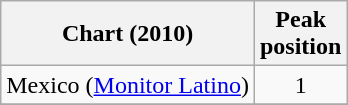<table class="wikitable sortable" border="1">
<tr>
<th>Chart (2010)</th>
<th>Peak<br>position</th>
</tr>
<tr>
<td align="left">Mexico (<a href='#'>Monitor Latino</a>)</td>
<td align="center">1</td>
</tr>
<tr>
</tr>
<tr>
</tr>
</table>
